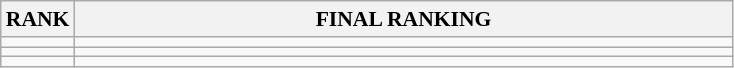<table class="wikitable" style="border-collapse: collapse; font-size: 90%;">
<tr>
<th>RANK</th>
<th style="width: 30em">FINAL RANKING</th>
</tr>
<tr>
<td align="center"></td>
<td></td>
</tr>
<tr>
<td align="center"></td>
<td></td>
</tr>
<tr>
<td align="center"></td>
<td></td>
</tr>
</table>
